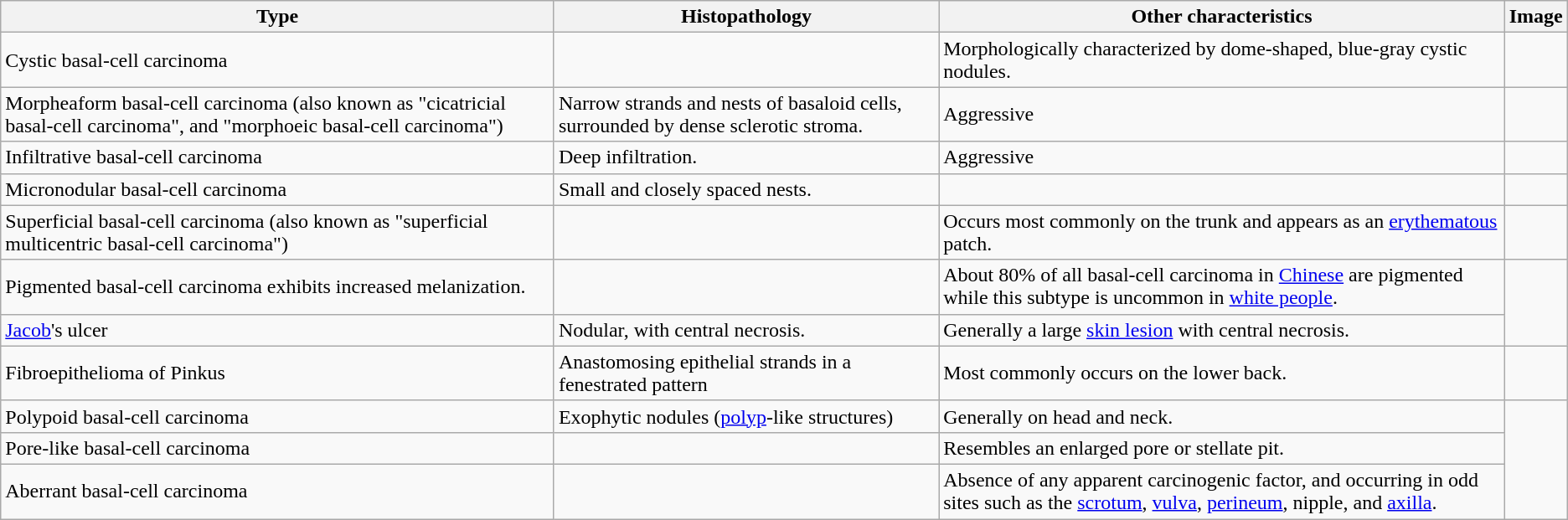<table class="wikitable">
<tr>
<th>Type</th>
<th>Histopathology</th>
<th>Other characteristics</th>
<th>Image</th>
</tr>
<tr>
<td>Cystic basal-cell carcinoma</td>
<td></td>
<td>Morphologically characterized by dome-shaped, blue-gray cystic nodules.</td>
<td></td>
</tr>
<tr>
<td>Morpheaform basal-cell carcinoma (also known as "cicatricial basal-cell carcinoma", and "morphoeic basal-cell carcinoma")</td>
<td>Narrow strands and nests of basaloid cells, surrounded by dense sclerotic stroma.</td>
<td>Aggressive</td>
<td></td>
</tr>
<tr>
<td>Infiltrative basal-cell carcinoma</td>
<td>Deep infiltration.</td>
<td>Aggressive</td>
</tr>
<tr>
<td>Micronodular basal-cell carcinoma</td>
<td>Small and closely spaced nests.</td>
<td></td>
<td></td>
</tr>
<tr>
<td>Superficial basal-cell carcinoma (also known as "superficial multicentric basal-cell carcinoma")</td>
<td></td>
<td>Occurs most commonly on the trunk and appears as an <a href='#'>erythematous</a> patch.</td>
<td></td>
</tr>
<tr>
<td>Pigmented basal-cell carcinoma exhibits increased melanization.</td>
<td></td>
<td>About 80% of all basal-cell carcinoma in <a href='#'>Chinese</a> are pigmented while this subtype is uncommon in <a href='#'>white people</a>. </td>
</tr>
<tr>
<td><a href='#'>Jacob</a>'s ulcer</td>
<td>Nodular, with central necrosis.</td>
<td>Generally a large <a href='#'>skin lesion</a> with central necrosis.</td>
</tr>
<tr>
<td>Fibroepithelioma of Pinkus</td>
<td>Anastomosing epithelial strands in a fenestrated pattern</td>
<td>Most commonly occurs on the lower back.</td>
<td></td>
</tr>
<tr>
<td>Polypoid basal-cell carcinoma</td>
<td>Exophytic nodules (<a href='#'>polyp</a>-like structures)</td>
<td>Generally on head and neck.</td>
</tr>
<tr>
<td>Pore-like basal-cell carcinoma</td>
<td></td>
<td>Resembles an enlarged pore or stellate pit.</td>
</tr>
<tr>
<td>Aberrant basal-cell carcinoma</td>
<td></td>
<td>Absence of any apparent carcinogenic factor, and occurring in odd sites such as the <a href='#'>scrotum</a>, <a href='#'>vulva</a>, <a href='#'>perineum</a>, nipple, and <a href='#'>axilla</a>.</td>
</tr>
</table>
